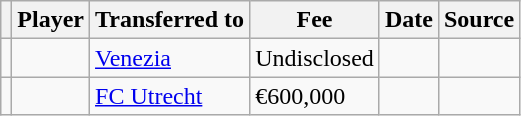<table class="wikitable plainrowheaders sortable">
<tr>
<th></th>
<th scope="col">Player</th>
<th>Transferred to</th>
<th style="width: 65px;">Fee</th>
<th scope="col">Date</th>
<th scope="col">Source</th>
</tr>
<tr>
<td align="center"></td>
<td></td>
<td> <a href='#'>Venezia</a></td>
<td>Undisclosed</td>
<td></td>
<td></td>
</tr>
<tr>
<td align="center"></td>
<td></td>
<td> <a href='#'>FC Utrecht</a></td>
<td>€600,000</td>
<td></td>
<td></td>
</tr>
</table>
